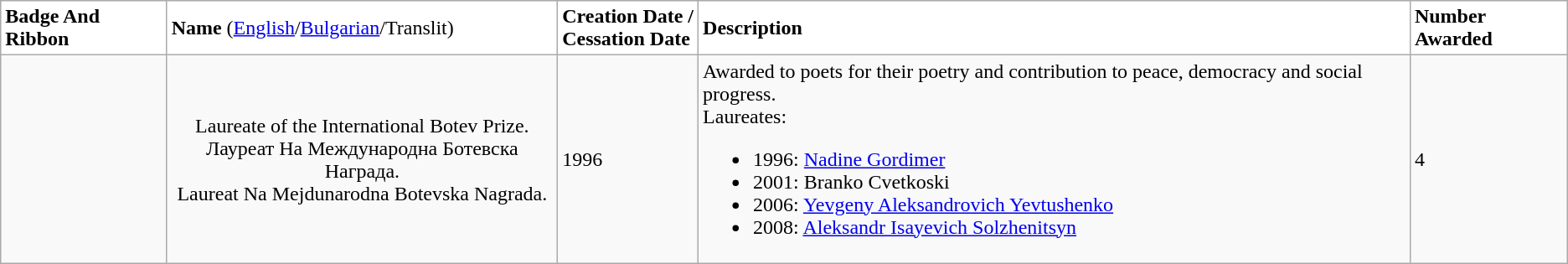<table class="wikitable">
<tr bgcolor="#FFFFFF">
<td><strong>Badge And Ribbon</strong></td>
<td><strong>Name</strong> (<a href='#'>English</a>/<a href='#'>Bulgarian</a>/Translit)</td>
<td><strong>Creation Date /<br>Cessation Date</strong></td>
<td><strong>Description</strong></td>
<td><strong>Number Awarded</strong></td>
</tr>
<tr>
<td></td>
<td style="text-align:center;">Laureate of the International Botev Prize.<br>Лауреат На Международна Ботевска Награда.<br>Laureat Na Mejdunarodna Botevska Nagrada.</td>
<td>1996</td>
<td>Awarded to poets for their poetry and contribution to peace, democracy and social progress.<br>Laureates:<br><ul><li>1996: <a href='#'>Nadine Gordimer</a> </li><li>2001: Branko Cvetkoski </li><li>2006: <a href='#'>Yevgeny Aleksandrovich Yevtushenko</a> </li><li>2008: <a href='#'>Aleksandr Isayevich Solzhenitsyn</a> </li></ul></td>
<td>4</td>
</tr>
</table>
